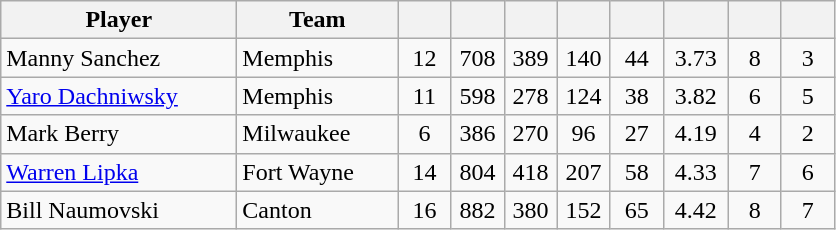<table class="wikitable">
<tr>
<th width=150>Player</th>
<th width=100>Team</th>
<th width=28></th>
<th width=28></th>
<th width=28></th>
<th width=28></th>
<th width=28></th>
<th width=36></th>
<th width=28></th>
<th width=28></th>
</tr>
<tr align=center>
<td align=left>Manny Sanchez</td>
<td align=left>Memphis</td>
<td>12</td>
<td>708</td>
<td>389</td>
<td>140</td>
<td>44</td>
<td>3.73</td>
<td>8</td>
<td>3</td>
</tr>
<tr align=center>
<td align=left><a href='#'>Yaro Dachniwsky</a></td>
<td align=left>Memphis</td>
<td>11</td>
<td>598</td>
<td>278</td>
<td>124</td>
<td>38</td>
<td>3.82</td>
<td>6</td>
<td>5</td>
</tr>
<tr align=center>
<td align=left>Mark Berry</td>
<td align=left>Milwaukee</td>
<td>6</td>
<td>386</td>
<td>270</td>
<td>96</td>
<td>27</td>
<td>4.19</td>
<td>4</td>
<td>2</td>
</tr>
<tr align=center>
<td align=left><a href='#'>Warren Lipka</a></td>
<td align=left>Fort Wayne</td>
<td>14</td>
<td>804</td>
<td>418</td>
<td>207</td>
<td>58</td>
<td>4.33</td>
<td>7</td>
<td>6</td>
</tr>
<tr align=center>
<td align=left>Bill Naumovski</td>
<td align=left>Canton</td>
<td>16</td>
<td>882</td>
<td>380</td>
<td>152</td>
<td>65</td>
<td>4.42</td>
<td>8</td>
<td>7</td>
</tr>
</table>
